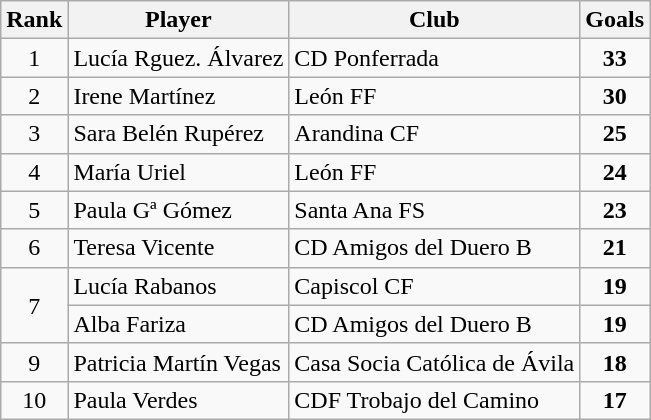<table class="wikitable" style="text-align:center">
<tr>
<th>Rank</th>
<th>Player</th>
<th>Club</th>
<th>Goals</th>
</tr>
<tr>
<td>1</td>
<td align="left">Lucía Rguez. Álvarez</td>
<td align="left">CD Ponferrada</td>
<td><strong>33</strong></td>
</tr>
<tr>
<td>2</td>
<td align="left">Irene Martínez</td>
<td align="left">León FF</td>
<td><strong>30</strong></td>
</tr>
<tr>
<td>3</td>
<td align="left">Sara Belén Rupérez</td>
<td align="left">Arandina CF</td>
<td><strong>25</strong></td>
</tr>
<tr>
<td>4</td>
<td align="left">María Uriel</td>
<td align="left">León FF</td>
<td><strong>24</strong></td>
</tr>
<tr>
<td>5</td>
<td align="left">Paula Gª Gómez</td>
<td align="left">Santa Ana FS</td>
<td><strong>23</strong></td>
</tr>
<tr>
<td>6</td>
<td align="left">Teresa Vicente</td>
<td align="left">CD Amigos del Duero B</td>
<td><strong>21</strong></td>
</tr>
<tr>
<td rowspan=2>7</td>
<td align="left">Lucía Rabanos</td>
<td align="left">Capiscol CF</td>
<td><strong>19</strong></td>
</tr>
<tr>
<td align="left">Alba Fariza</td>
<td align="left">CD Amigos del Duero B</td>
<td><strong>19</strong></td>
</tr>
<tr>
<td>9</td>
<td align="left">Patricia Martín Vegas</td>
<td align="left">Casa Socia Católica de Ávila</td>
<td><strong>18</strong></td>
</tr>
<tr>
<td>10</td>
<td align="left">Paula Verdes</td>
<td align="left">CDF Trobajo del Camino</td>
<td><strong>17</strong></td>
</tr>
</table>
